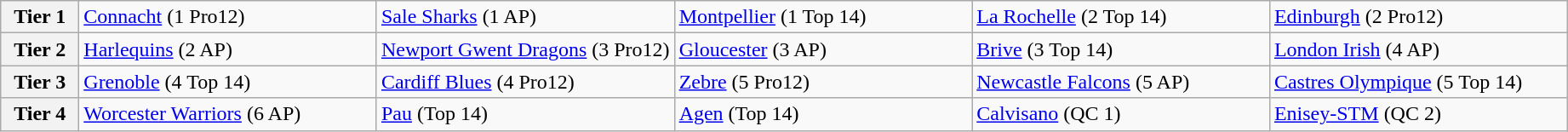<table class="wikitable">
<tr>
<th width=5%>Tier 1</th>
<td width=19%> <a href='#'>Connacht</a> (1 Pro12)</td>
<td width=19%> <a href='#'>Sale Sharks</a> (1 AP)</td>
<td width=19%> <a href='#'>Montpellier</a> (1 Top 14)</td>
<td width=19%> <a href='#'>La Rochelle</a> (2 Top 14)</td>
<td width=19%> <a href='#'>Edinburgh</a> (2 Pro12)</td>
</tr>
<tr>
<th width=5%>Tier 2</th>
<td width=19%> <a href='#'>Harlequins</a> (2 AP)</td>
<td width=19%> <a href='#'>Newport Gwent Dragons</a> (3 Pro12)</td>
<td width=19%> <a href='#'>Gloucester</a> (3 AP)</td>
<td width=19%> <a href='#'>Brive</a> (3 Top 14)</td>
<td width=19%> <a href='#'>London Irish</a> (4 AP)</td>
</tr>
<tr>
<th width=5%>Tier 3</th>
<td width=19%> <a href='#'>Grenoble</a> (4 Top 14)</td>
<td width=19%> <a href='#'>Cardiff Blues</a> (4 Pro12)</td>
<td width=19%> <a href='#'>Zebre</a> (5 Pro12)</td>
<td width=19%> <a href='#'>Newcastle Falcons</a> (5 AP)</td>
<td width=19%> <a href='#'>Castres Olympique</a> (5 Top 14)</td>
</tr>
<tr>
<th width=5%>Tier 4</th>
<td width=19%> <a href='#'>Worcester Warriors</a> (6 AP)</td>
<td width=19%> <a href='#'>Pau</a> (Top 14)</td>
<td width=19%> <a href='#'>Agen</a> (Top 14)</td>
<td width=19%> <a href='#'>Calvisano</a> (QC 1)</td>
<td width=19%> <a href='#'>Enisey-STM</a> (QC 2)</td>
</tr>
</table>
